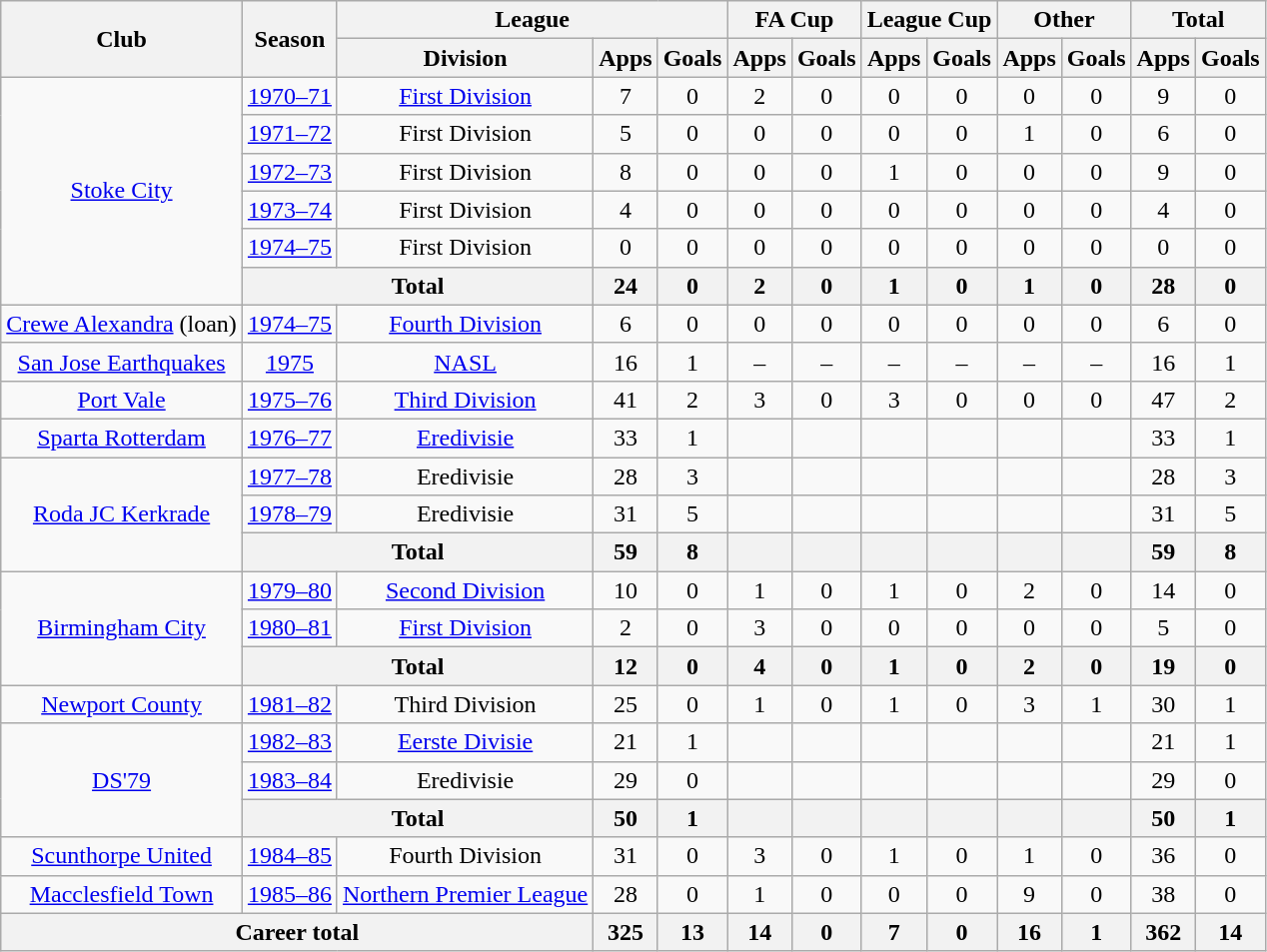<table class="wikitable" style="text-align: center;">
<tr>
<th rowspan="2">Club</th>
<th rowspan="2">Season</th>
<th colspan="3">League</th>
<th colspan="2">FA Cup</th>
<th colspan="2">League Cup</th>
<th colspan="2">Other</th>
<th colspan="2">Total</th>
</tr>
<tr>
<th>Division</th>
<th>Apps</th>
<th>Goals</th>
<th>Apps</th>
<th>Goals</th>
<th>Apps</th>
<th>Goals</th>
<th>Apps</th>
<th>Goals</th>
<th>Apps</th>
<th>Goals</th>
</tr>
<tr>
<td rowspan="6"><a href='#'>Stoke City</a></td>
<td><a href='#'>1970–71</a></td>
<td><a href='#'>First Division</a></td>
<td>7</td>
<td>0</td>
<td>2</td>
<td>0</td>
<td>0</td>
<td>0</td>
<td>0</td>
<td>0</td>
<td>9</td>
<td>0</td>
</tr>
<tr>
<td><a href='#'>1971–72</a></td>
<td>First Division</td>
<td>5</td>
<td>0</td>
<td>0</td>
<td>0</td>
<td>0</td>
<td>0</td>
<td>1</td>
<td>0</td>
<td>6</td>
<td>0</td>
</tr>
<tr>
<td><a href='#'>1972–73</a></td>
<td>First Division</td>
<td>8</td>
<td>0</td>
<td>0</td>
<td>0</td>
<td>1</td>
<td>0</td>
<td>0</td>
<td>0</td>
<td>9</td>
<td>0</td>
</tr>
<tr>
<td><a href='#'>1973–74</a></td>
<td>First Division</td>
<td>4</td>
<td>0</td>
<td>0</td>
<td>0</td>
<td>0</td>
<td>0</td>
<td>0</td>
<td>0</td>
<td>4</td>
<td>0</td>
</tr>
<tr>
<td><a href='#'>1974–75</a></td>
<td>First Division</td>
<td>0</td>
<td>0</td>
<td>0</td>
<td>0</td>
<td>0</td>
<td>0</td>
<td>0</td>
<td>0</td>
<td>0</td>
<td>0</td>
</tr>
<tr>
<th colspan="2">Total</th>
<th>24</th>
<th>0</th>
<th>2</th>
<th>0</th>
<th>1</th>
<th>0</th>
<th>1</th>
<th>0</th>
<th>28</th>
<th>0</th>
</tr>
<tr>
<td><a href='#'>Crewe Alexandra</a> (loan)</td>
<td><a href='#'>1974–75</a></td>
<td><a href='#'>Fourth Division</a></td>
<td>6</td>
<td>0</td>
<td>0</td>
<td>0</td>
<td>0</td>
<td>0</td>
<td>0</td>
<td>0</td>
<td>6</td>
<td>0</td>
</tr>
<tr>
<td><a href='#'>San Jose Earthquakes</a></td>
<td><a href='#'>1975</a></td>
<td><a href='#'>NASL</a></td>
<td>16</td>
<td>1</td>
<td>–</td>
<td>–</td>
<td>–</td>
<td>–</td>
<td>–</td>
<td>–</td>
<td>16</td>
<td>1</td>
</tr>
<tr>
<td><a href='#'>Port Vale</a></td>
<td><a href='#'>1975–76</a></td>
<td><a href='#'>Third Division</a></td>
<td>41</td>
<td>2</td>
<td>3</td>
<td>0</td>
<td>3</td>
<td>0</td>
<td>0</td>
<td>0</td>
<td>47</td>
<td>2</td>
</tr>
<tr>
<td><a href='#'>Sparta Rotterdam</a></td>
<td><a href='#'>1976–77</a></td>
<td><a href='#'>Eredivisie</a></td>
<td>33</td>
<td>1</td>
<td></td>
<td></td>
<td></td>
<td></td>
<td></td>
<td></td>
<td>33</td>
<td>1</td>
</tr>
<tr>
<td rowspan="3"><a href='#'>Roda JC Kerkrade</a></td>
<td><a href='#'>1977–78</a></td>
<td>Eredivisie</td>
<td>28</td>
<td>3</td>
<td></td>
<td></td>
<td></td>
<td></td>
<td></td>
<td></td>
<td>28</td>
<td>3</td>
</tr>
<tr>
<td><a href='#'>1978–79</a></td>
<td>Eredivisie</td>
<td>31</td>
<td>5</td>
<td></td>
<td></td>
<td></td>
<td></td>
<td></td>
<td></td>
<td>31</td>
<td>5</td>
</tr>
<tr>
<th colspan="2">Total</th>
<th>59</th>
<th>8</th>
<th></th>
<th></th>
<th></th>
<th></th>
<th></th>
<th></th>
<th>59</th>
<th>8</th>
</tr>
<tr>
<td rowspan="3"><a href='#'>Birmingham City</a></td>
<td><a href='#'>1979–80</a></td>
<td><a href='#'>Second Division</a></td>
<td>10</td>
<td>0</td>
<td>1</td>
<td>0</td>
<td>1</td>
<td>0</td>
<td>2</td>
<td>0</td>
<td>14</td>
<td>0</td>
</tr>
<tr>
<td><a href='#'>1980–81</a></td>
<td><a href='#'>First Division</a></td>
<td>2</td>
<td>0</td>
<td>3</td>
<td>0</td>
<td>0</td>
<td>0</td>
<td>0</td>
<td>0</td>
<td>5</td>
<td>0</td>
</tr>
<tr>
<th colspan="2">Total</th>
<th>12</th>
<th>0</th>
<th>4</th>
<th>0</th>
<th>1</th>
<th>0</th>
<th>2</th>
<th>0</th>
<th>19</th>
<th>0</th>
</tr>
<tr>
<td><a href='#'>Newport County</a></td>
<td><a href='#'>1981–82</a></td>
<td>Third Division</td>
<td>25</td>
<td>0</td>
<td>1</td>
<td>0</td>
<td>1</td>
<td>0</td>
<td>3</td>
<td>1</td>
<td>30</td>
<td>1</td>
</tr>
<tr>
<td rowspan="3"><a href='#'>DS'79</a></td>
<td><a href='#'>1982–83</a></td>
<td><a href='#'>Eerste Divisie</a></td>
<td>21</td>
<td>1</td>
<td></td>
<td></td>
<td></td>
<td></td>
<td></td>
<td></td>
<td>21</td>
<td>1</td>
</tr>
<tr>
<td><a href='#'>1983–84</a></td>
<td>Eredivisie</td>
<td>29</td>
<td>0</td>
<td></td>
<td></td>
<td></td>
<td></td>
<td></td>
<td></td>
<td>29</td>
<td>0</td>
</tr>
<tr>
<th colspan="2">Total</th>
<th>50</th>
<th>1</th>
<th></th>
<th></th>
<th></th>
<th></th>
<th></th>
<th></th>
<th>50</th>
<th>1</th>
</tr>
<tr>
<td><a href='#'>Scunthorpe United</a></td>
<td><a href='#'>1984–85</a></td>
<td>Fourth Division</td>
<td>31</td>
<td>0</td>
<td>3</td>
<td>0</td>
<td>1</td>
<td>0</td>
<td>1</td>
<td>0</td>
<td>36</td>
<td>0</td>
</tr>
<tr>
<td><a href='#'>Macclesfield Town</a></td>
<td><a href='#'>1985–86</a></td>
<td><a href='#'>Northern Premier League</a></td>
<td>28</td>
<td>0</td>
<td>1</td>
<td>0</td>
<td>0</td>
<td>0</td>
<td>9</td>
<td>0</td>
<td>38</td>
<td>0</td>
</tr>
<tr>
<th colspan="3">Career total</th>
<th>325</th>
<th>13</th>
<th>14</th>
<th>0</th>
<th>7</th>
<th>0</th>
<th>16</th>
<th>1</th>
<th>362</th>
<th>14</th>
</tr>
</table>
